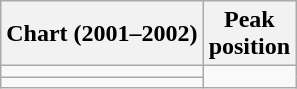<table class="wikitable sortable">
<tr>
<th align="left">Chart (2001–2002)</th>
<th align="center">Peak<br>position</th>
</tr>
<tr>
<td></td>
</tr>
<tr>
<td></td>
</tr>
</table>
